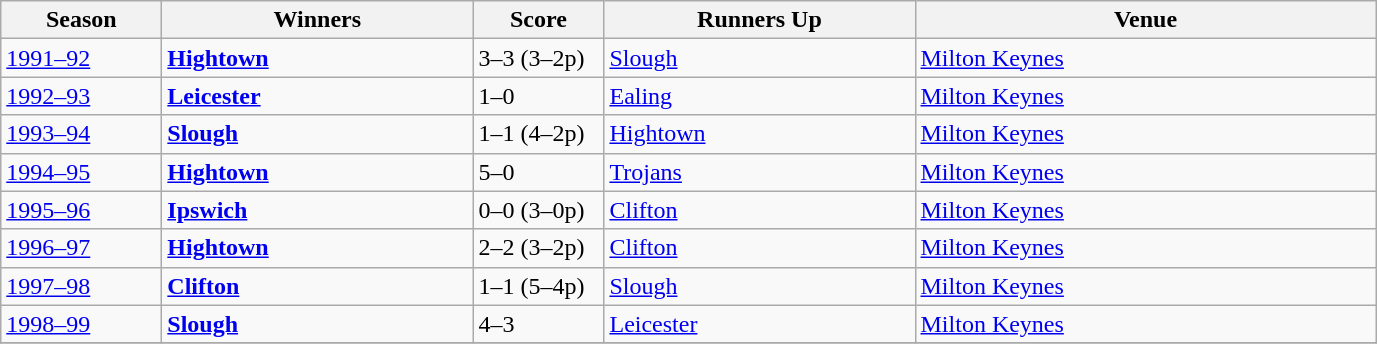<table class="wikitable sortable">
<tr>
<th width=100>Season</th>
<th width=200>Winners</th>
<th width=80>Score</th>
<th width=200>Runners Up</th>
<th width=300>Venue</th>
</tr>
<tr>
<td><a href='#'>1991–92</a></td>
<td><strong><a href='#'>Hightown</a></strong></td>
<td>3–3 (3–2p)</td>
<td><a href='#'>Slough</a></td>
<td><a href='#'>Milton Keynes</a></td>
</tr>
<tr>
<td><a href='#'>1992–93</a></td>
<td><strong><a href='#'>Leicester</a></strong> </td>
<td>1–0</td>
<td><a href='#'>Ealing</a></td>
<td><a href='#'>Milton Keynes</a></td>
</tr>
<tr>
<td><a href='#'>1993–94</a></td>
<td><strong><a href='#'>Slough</a></strong> </td>
<td>1–1 (4–2p)</td>
<td><a href='#'>Hightown</a></td>
<td><a href='#'>Milton Keynes</a></td>
</tr>
<tr>
<td><a href='#'>1994–95</a></td>
<td><strong><a href='#'>Hightown</a></strong> </td>
<td>5–0</td>
<td><a href='#'>Trojans</a></td>
<td><a href='#'>Milton Keynes</a></td>
</tr>
<tr>
<td><a href='#'>1995–96</a></td>
<td><strong><a href='#'>Ipswich</a></strong> </td>
<td>0–0 (3–0p)</td>
<td><a href='#'>Clifton</a></td>
<td><a href='#'>Milton Keynes</a></td>
</tr>
<tr>
<td><a href='#'>1996–97</a></td>
<td><strong><a href='#'>Hightown</a></strong> </td>
<td>2–2 (3–2p)</td>
<td><a href='#'>Clifton</a></td>
<td><a href='#'>Milton Keynes</a></td>
</tr>
<tr>
<td><a href='#'>1997–98</a></td>
<td><strong><a href='#'>Clifton</a></strong> </td>
<td>1–1 (5–4p)</td>
<td><a href='#'>Slough</a></td>
<td><a href='#'>Milton Keynes</a></td>
</tr>
<tr>
<td><a href='#'>1998–99</a></td>
<td><strong><a href='#'>Slough</a></strong> </td>
<td>4–3</td>
<td><a href='#'>Leicester</a></td>
<td><a href='#'>Milton Keynes</a></td>
</tr>
<tr>
</tr>
</table>
